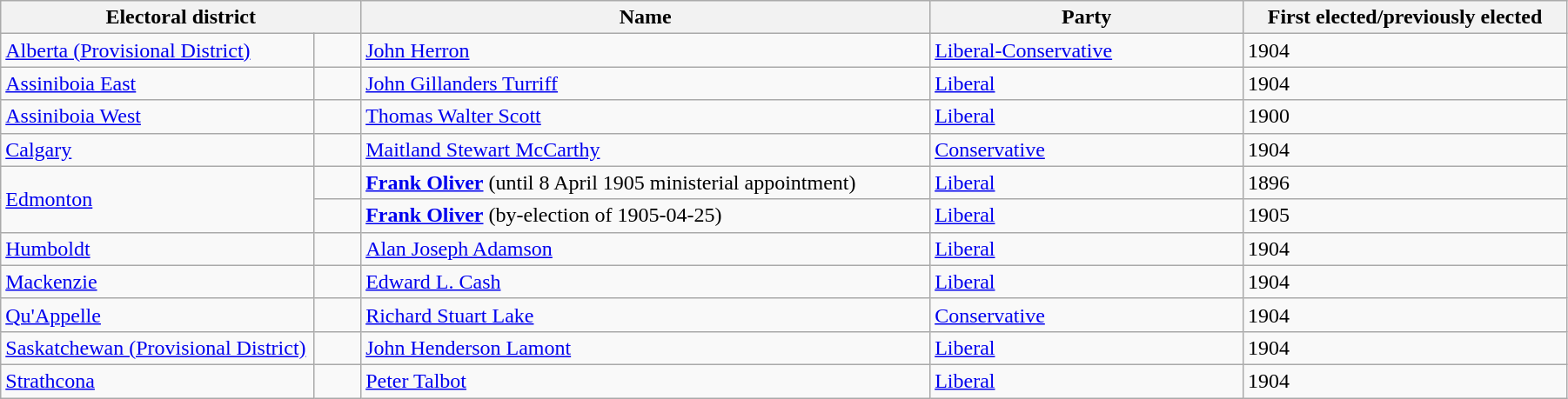<table class="wikitable" style="width:95%;">
<tr>
<th colspan="2" style="width:23%;">Electoral district</th>
<th>Name</th>
<th width=20%>Party</th>
<th>First elected/previously elected</th>
</tr>
<tr>
<td width=20%><a href='#'>Alberta (Provisional District)</a></td>
<td></td>
<td><a href='#'>John Herron</a></td>
<td><a href='#'>Liberal-Conservative</a></td>
<td>1904</td>
</tr>
<tr>
<td><a href='#'>Assiniboia East</a></td>
<td></td>
<td><a href='#'>John Gillanders Turriff</a></td>
<td><a href='#'>Liberal</a></td>
<td>1904</td>
</tr>
<tr>
<td><a href='#'>Assiniboia West</a></td>
<td></td>
<td><a href='#'>Thomas Walter Scott</a></td>
<td><a href='#'>Liberal</a></td>
<td>1900</td>
</tr>
<tr>
<td><a href='#'>Calgary</a></td>
<td></td>
<td><a href='#'>Maitland Stewart McCarthy</a></td>
<td><a href='#'>Conservative</a></td>
<td>1904</td>
</tr>
<tr>
<td rowspan=2><a href='#'>Edmonton</a></td>
<td></td>
<td><strong><a href='#'>Frank Oliver</a></strong> (until 8 April 1905 ministerial appointment)</td>
<td><a href='#'>Liberal</a></td>
<td>1896</td>
</tr>
<tr>
<td></td>
<td><strong><a href='#'>Frank Oliver</a></strong> (by-election of 1905-04-25)</td>
<td><a href='#'>Liberal</a></td>
<td>1905</td>
</tr>
<tr>
<td><a href='#'>Humboldt</a></td>
<td></td>
<td><a href='#'>Alan Joseph Adamson</a></td>
<td><a href='#'>Liberal</a></td>
<td>1904</td>
</tr>
<tr>
<td><a href='#'>Mackenzie</a></td>
<td></td>
<td><a href='#'>Edward L. Cash</a></td>
<td><a href='#'>Liberal</a></td>
<td>1904</td>
</tr>
<tr>
<td><a href='#'>Qu'Appelle</a></td>
<td></td>
<td><a href='#'>Richard Stuart Lake</a></td>
<td><a href='#'>Conservative</a></td>
<td>1904</td>
</tr>
<tr>
<td><a href='#'>Saskatchewan (Provisional District)</a></td>
<td></td>
<td><a href='#'>John Henderson Lamont</a></td>
<td><a href='#'>Liberal</a></td>
<td>1904</td>
</tr>
<tr>
<td><a href='#'>Strathcona</a></td>
<td></td>
<td><a href='#'>Peter Talbot</a></td>
<td><a href='#'>Liberal</a></td>
<td>1904</td>
</tr>
</table>
